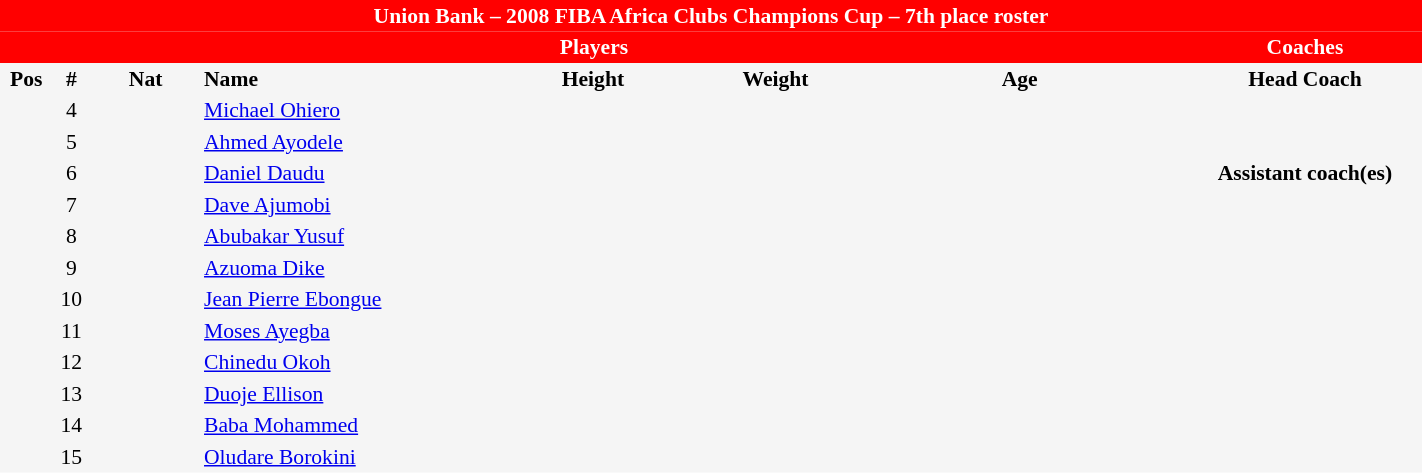<table border=0 cellpadding=2 cellspacing=0  |- bgcolor=#f5f5f5 style="text-align:center; font-size:90%;" width=75%>
<tr>
<td colspan="8" style="background: red; color: white"><strong>Union Bank – 2008 FIBA Africa Clubs Champions Cup – 7th place roster</strong></td>
</tr>
<tr>
<td colspan="7" style="background: red; color: white"><strong>Players</strong></td>
<td style="background: red; color: white"><strong>Coaches</strong></td>
</tr>
<tr style="background=#f5f5f5; color: black">
<th width=5px>Pos</th>
<th width=5px>#</th>
<th width=50px>Nat</th>
<th width=135px align=left>Name</th>
<th width=100px>Height</th>
<th width=70px>Weight</th>
<th width=160px>Age</th>
<th width=110px>Head Coach</th>
</tr>
<tr>
<td></td>
<td>4</td>
<td></td>
<td align=left><a href='#'>Michael Ohiero</a></td>
<td></td>
<td></td>
<td><span></span></td>
<td></td>
</tr>
<tr>
<td></td>
<td>5</td>
<td></td>
<td align=left><a href='#'>Ahmed Ayodele</a></td>
<td></td>
<td></td>
<td><span></span></td>
</tr>
<tr>
<td></td>
<td>6</td>
<td></td>
<td align=left><a href='#'>Daniel Daudu</a></td>
<td></td>
<td></td>
<td><span></span></td>
<td><strong>Assistant coach(es)</strong></td>
</tr>
<tr>
<td></td>
<td>7</td>
<td></td>
<td align=left><a href='#'>Dave Ajumobi</a></td>
<td></td>
<td></td>
<td><span></span></td>
</tr>
<tr>
<td></td>
<td>8</td>
<td></td>
<td align=left><a href='#'>Abubakar Yusuf</a></td>
<td></td>
<td></td>
<td><span></span></td>
</tr>
<tr>
<td></td>
<td>9</td>
<td></td>
<td align=left><a href='#'>Azuoma Dike</a></td>
<td></td>
<td></td>
<td><span></span></td>
</tr>
<tr>
<td></td>
<td>10</td>
<td></td>
<td align=left><a href='#'>Jean Pierre Ebongue</a></td>
<td></td>
<td></td>
<td><span></span></td>
</tr>
<tr>
<td></td>
<td>11</td>
<td></td>
<td align=left><a href='#'>Moses Ayegba</a></td>
<td></td>
<td></td>
<td><span></span></td>
</tr>
<tr>
<td></td>
<td>12</td>
<td></td>
<td align=left><a href='#'>Chinedu Okoh</a></td>
<td></td>
<td></td>
<td><span></span></td>
<td></td>
</tr>
<tr>
<td></td>
<td>13</td>
<td></td>
<td align=left><a href='#'>Duoje Ellison</a></td>
<td></td>
<td></td>
<td><span></span></td>
<td></td>
</tr>
<tr>
<td></td>
<td>14</td>
<td></td>
<td align=left><a href='#'>Baba Mohammed</a></td>
<td></td>
<td></td>
<td><span></span></td>
<td></td>
</tr>
<tr>
<td></td>
<td>15</td>
<td></td>
<td align=left><a href='#'>Oludare Borokini</a></td>
<td></td>
<td></td>
<td><span></span></td>
</tr>
</table>
